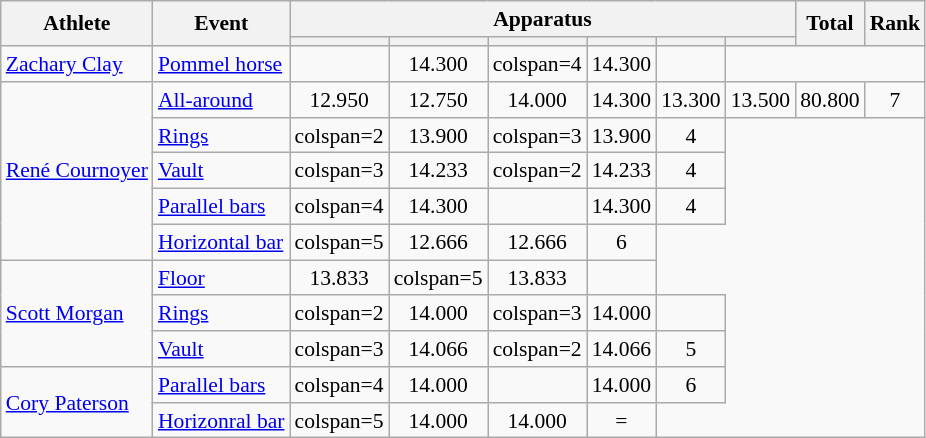<table class="wikitable" style="font-size:90%">
<tr>
<th rowspan=2>Athlete</th>
<th rowspan=2>Event</th>
<th colspan=6>Apparatus</th>
<th rowspan=2>Total</th>
<th rowspan=2>Rank</th>
</tr>
<tr style="font-size:95%">
<th></th>
<th></th>
<th></th>
<th></th>
<th></th>
<th></th>
</tr>
<tr align=center>
<td align=left><a href='#'>Zachary Clay</a></td>
<td align=left><a href='#'>Pommel horse</a></td>
<td></td>
<td>14.300</td>
<td>colspan=4 </td>
<td>14.300</td>
<td></td>
</tr>
<tr align=center>
<td align=left rowspan=5><a href='#'>René Cournoyer</a></td>
<td align=left><a href='#'>All-around</a></td>
<td>12.950</td>
<td>12.750</td>
<td>14.000</td>
<td>14.300</td>
<td>13.300</td>
<td>13.500</td>
<td>80.800</td>
<td>7</td>
</tr>
<tr align=center>
<td align=left><a href='#'>Rings</a></td>
<td>colspan=2 </td>
<td>13.900</td>
<td>colspan=3 </td>
<td>13.900</td>
<td>4</td>
</tr>
<tr align=center>
<td align=left><a href='#'>Vault</a></td>
<td>colspan=3 </td>
<td>14.233</td>
<td>colspan=2 </td>
<td>14.233</td>
<td>4</td>
</tr>
<tr align=center>
<td align=left><a href='#'>Parallel bars</a></td>
<td>colspan=4 </td>
<td>14.300</td>
<td></td>
<td>14.300</td>
<td>4</td>
</tr>
<tr align=center>
<td align=left><a href='#'>Horizontal bar</a></td>
<td>colspan=5 </td>
<td>12.666</td>
<td>12.666</td>
<td>6</td>
</tr>
<tr align=center>
<td align=left rowspan=3><a href='#'>Scott Morgan</a></td>
<td align=left><a href='#'>Floor</a></td>
<td>13.833</td>
<td>colspan=5 </td>
<td>13.833</td>
<td></td>
</tr>
<tr align=center>
<td align=left><a href='#'>Rings</a></td>
<td>colspan=2 </td>
<td>14.000</td>
<td>colspan=3 </td>
<td>14.000</td>
<td></td>
</tr>
<tr align=center>
<td align=left><a href='#'>Vault</a></td>
<td>colspan=3 </td>
<td>14.066</td>
<td>colspan=2 </td>
<td>14.066</td>
<td>5</td>
</tr>
<tr align=center>
<td align=left rowspan=2><a href='#'>Cory Paterson</a></td>
<td align=left><a href='#'>Parallel bars</a></td>
<td>colspan=4 </td>
<td>14.000</td>
<td></td>
<td>14.000</td>
<td>6</td>
</tr>
<tr align=center>
<td align=left><a href='#'>Horizonral bar</a></td>
<td>colspan=5 </td>
<td>14.000</td>
<td>14.000</td>
<td>=</td>
</tr>
</table>
